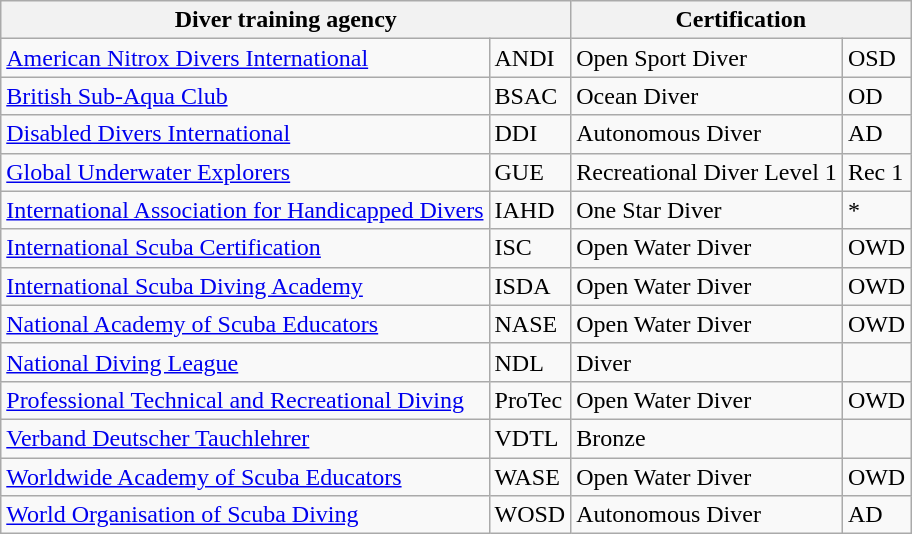<table class="wikitable sortable">
<tr>
<th colspan="2">Diver training agency</th>
<th colspan="2">Certification</th>
</tr>
<tr>
<td><a href='#'>American Nitrox Divers International</a></td>
<td>ANDI</td>
<td>Open Sport Diver</td>
<td>OSD</td>
</tr>
<tr>
<td><a href='#'>British Sub-Aqua Club</a></td>
<td>BSAC</td>
<td>Ocean Diver</td>
<td>OD</td>
</tr>
<tr>
<td><a href='#'>Disabled Divers International</a></td>
<td>DDI</td>
<td>Autonomous Diver</td>
<td>AD</td>
</tr>
<tr>
<td><a href='#'>Global Underwater Explorers</a></td>
<td>GUE</td>
<td>Recreational Diver Level 1</td>
<td>Rec 1</td>
</tr>
<tr>
<td><a href='#'>International Association for Handicapped Divers</a></td>
<td>IAHD</td>
<td>One Star Diver</td>
<td>*</td>
</tr>
<tr>
<td><a href='#'>International Scuba Certification</a></td>
<td>ISC</td>
<td>Open Water Diver</td>
<td>OWD</td>
</tr>
<tr>
<td><a href='#'>International Scuba Diving Academy</a></td>
<td>ISDA</td>
<td>Open Water Diver</td>
<td>OWD</td>
</tr>
<tr>
<td><a href='#'>National Academy of Scuba Educators</a></td>
<td>NASE</td>
<td>Open Water Diver</td>
<td>OWD</td>
</tr>
<tr>
<td><a href='#'>National Diving League</a></td>
<td>NDL</td>
<td>Diver</td>
<td></td>
</tr>
<tr>
<td><a href='#'>Professional Technical and Recreational Diving</a></td>
<td>ProTec</td>
<td>Open Water Diver</td>
<td>OWD</td>
</tr>
<tr>
<td><a href='#'>Verband Deutscher Tauchlehrer</a></td>
<td>VDTL</td>
<td>Bronze</td>
<td></td>
</tr>
<tr>
<td><a href='#'>Worldwide Academy of Scuba Educators</a></td>
<td>WASE</td>
<td>Open Water Diver</td>
<td>OWD</td>
</tr>
<tr>
<td><a href='#'>World Organisation of Scuba Diving</a></td>
<td>WOSD</td>
<td>Autonomous Diver</td>
<td>AD</td>
</tr>
</table>
